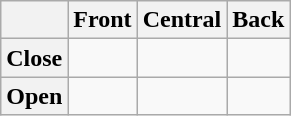<table class="wikitable">
<tr style="text-align:center;">
<th></th>
<th>Front</th>
<th>Central</th>
<th>Back</th>
</tr>
<tr style="text-align:center;">
<th>Close</th>
<td></td>
<td></td>
<td></td>
</tr>
<tr style="text-align:center;">
<th>Open</th>
<td></td>
<td></td>
<td></td>
</tr>
</table>
